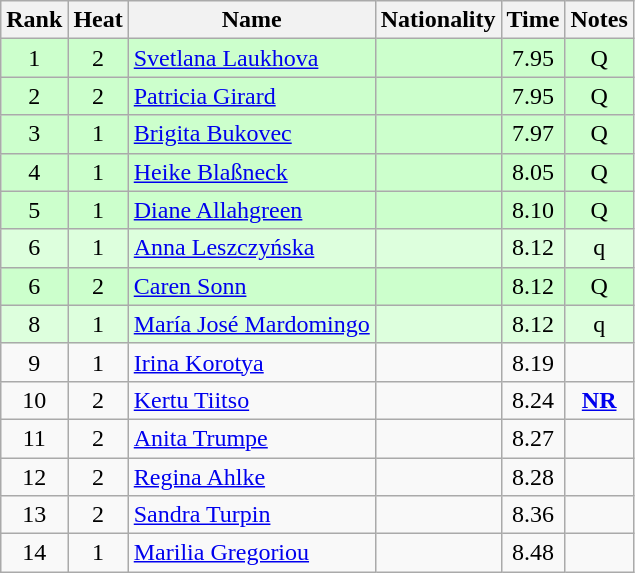<table class="wikitable sortable" style="text-align:center">
<tr>
<th>Rank</th>
<th>Heat</th>
<th>Name</th>
<th>Nationality</th>
<th>Time</th>
<th>Notes</th>
</tr>
<tr bgcolor=ccffcc>
<td>1</td>
<td>2</td>
<td align="left"><a href='#'>Svetlana Laukhova</a></td>
<td align=left></td>
<td>7.95</td>
<td>Q</td>
</tr>
<tr bgcolor=ccffcc>
<td>2</td>
<td>2</td>
<td align="left"><a href='#'>Patricia Girard</a></td>
<td align=left></td>
<td>7.95</td>
<td>Q</td>
</tr>
<tr bgcolor=ccffcc>
<td>3</td>
<td>1</td>
<td align="left"><a href='#'>Brigita Bukovec</a></td>
<td align=left></td>
<td>7.97</td>
<td>Q</td>
</tr>
<tr bgcolor=ccffcc>
<td>4</td>
<td>1</td>
<td align="left"><a href='#'>Heike Blaßneck</a></td>
<td align=left></td>
<td>8.05</td>
<td>Q</td>
</tr>
<tr bgcolor=ccffcc>
<td>5</td>
<td>1</td>
<td align="left"><a href='#'>Diane Allahgreen</a></td>
<td align=left></td>
<td>8.10</td>
<td>Q</td>
</tr>
<tr bgcolor=ddffdd>
<td>6</td>
<td>1</td>
<td align="left"><a href='#'>Anna Leszczyńska</a></td>
<td align=left></td>
<td>8.12</td>
<td>q</td>
</tr>
<tr bgcolor=ccffcc>
<td>6</td>
<td>2</td>
<td align="left"><a href='#'>Caren Sonn</a></td>
<td align=left></td>
<td>8.12</td>
<td>Q</td>
</tr>
<tr bgcolor=ddffdd>
<td>8</td>
<td>1</td>
<td align="left"><a href='#'>María José Mardomingo</a></td>
<td align=left></td>
<td>8.12</td>
<td>q</td>
</tr>
<tr>
<td>9</td>
<td>1</td>
<td align="left"><a href='#'>Irina Korotya</a></td>
<td align=left></td>
<td>8.19</td>
<td></td>
</tr>
<tr>
<td>10</td>
<td>2</td>
<td align="left"><a href='#'>Kertu Tiitso</a></td>
<td align=left></td>
<td>8.24</td>
<td><strong><a href='#'>NR</a></strong></td>
</tr>
<tr>
<td>11</td>
<td>2</td>
<td align="left"><a href='#'>Anita Trumpe</a></td>
<td align=left></td>
<td>8.27</td>
<td></td>
</tr>
<tr>
<td>12</td>
<td>2</td>
<td align="left"><a href='#'>Regina Ahlke</a></td>
<td align=left></td>
<td>8.28</td>
<td></td>
</tr>
<tr>
<td>13</td>
<td>2</td>
<td align="left"><a href='#'>Sandra Turpin</a></td>
<td align=left></td>
<td>8.36</td>
<td></td>
</tr>
<tr>
<td>14</td>
<td>1</td>
<td align="left"><a href='#'>Marilia Gregoriou</a></td>
<td align=left></td>
<td>8.48</td>
<td></td>
</tr>
</table>
